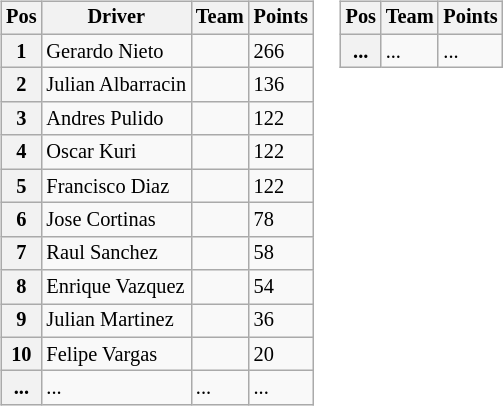<table>
<tr>
<td><br><table class="wikitable" style="font-size:85%">
<tr>
<th>Pos</th>
<th>Driver</th>
<th>Team</th>
<th>Points</th>
</tr>
<tr>
<th>1</th>
<td> Gerardo Nieto</td>
<td></td>
<td>266</td>
</tr>
<tr>
<th>2</th>
<td> Julian  Albarracin</td>
<td></td>
<td>136</td>
</tr>
<tr>
<th>3</th>
<td> Andres Pulido</td>
<td></td>
<td>122</td>
</tr>
<tr>
<th>4</th>
<td> Oscar Kuri</td>
<td></td>
<td>122</td>
</tr>
<tr>
<th>5</th>
<td> Francisco Diaz</td>
<td></td>
<td>122</td>
</tr>
<tr>
<th>6</th>
<td> Jose Cortinas</td>
<td></td>
<td>78</td>
</tr>
<tr>
<th>7</th>
<td> Raul Sanchez</td>
<td></td>
<td>58</td>
</tr>
<tr>
<th>8</th>
<td> Enrique Vazquez</td>
<td></td>
<td>54</td>
</tr>
<tr>
<th>9</th>
<td> Julian Martinez</td>
<td></td>
<td>36</td>
</tr>
<tr>
<th>10</th>
<td> Felipe Vargas</td>
<td></td>
<td>20</td>
</tr>
<tr>
<th>...</th>
<td>...</td>
<td>...</td>
<td>...</td>
</tr>
</table>
</td>
<td valign=top><br><table class="wikitable" style="font-size: 85%;">
<tr>
<th>Pos</th>
<th>Team</th>
<th>Points</th>
</tr>
<tr>
<th>...</th>
<td>...</td>
<td>...</td>
</tr>
</table>
</td>
</tr>
</table>
